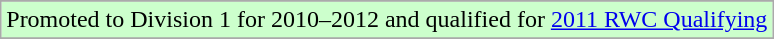<table class="wikitable">
<tr>
</tr>
<tr width=10px bgcolor="#ccffcc">
<td>Promoted to Division 1 for 2010–2012 and qualified for <a href='#'>2011 RWC Qualifying</a></td>
</tr>
<tr>
</tr>
</table>
